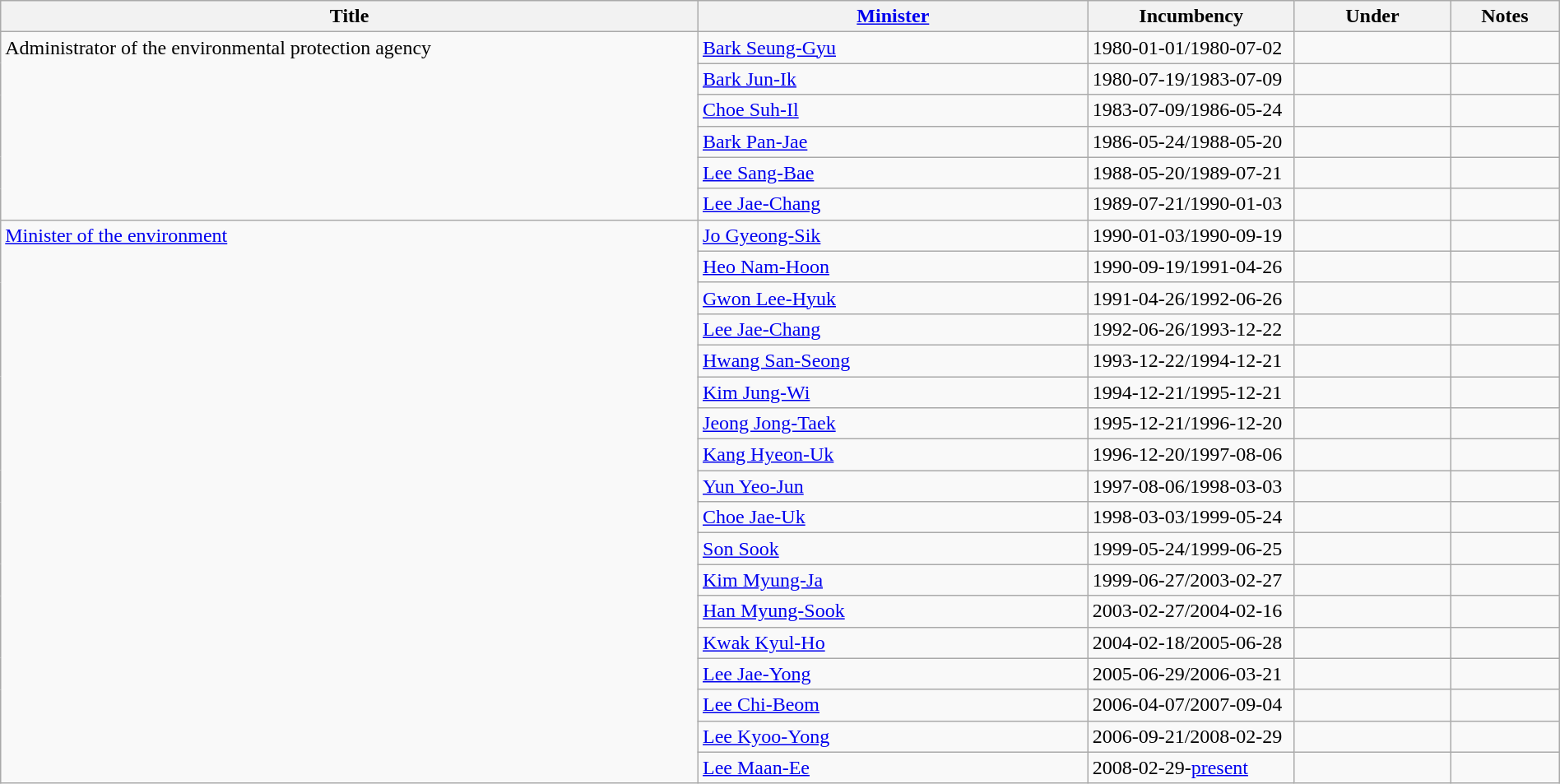<table class="wikitable" style="width:100%;">
<tr>
<th>Title</th>
<th style="width:25%;"><a href='#'>Minister</a></th>
<th style="width:160px;">Incumbency</th>
<th style="width:10%;">Under</th>
<th style="width:7%;">Notes</th>
</tr>
<tr>
<td rowspan="6" style="vertical-align:top;">Administrator of the environmental protection agency</td>
<td><a href='#'>Bark Seung-Gyu</a></td>
<td>1980-01-01/1980-07-02</td>
<td></td>
<td></td>
</tr>
<tr>
<td><a href='#'>Bark Jun-Ik</a></td>
<td>1980-07-19/1983-07-09</td>
<td></td>
<td></td>
</tr>
<tr>
<td><a href='#'>Choe Suh-Il</a></td>
<td>1983-07-09/1986-05-24</td>
<td></td>
<td></td>
</tr>
<tr>
<td><a href='#'>Bark Pan-Jae</a></td>
<td>1986-05-24/1988-05-20</td>
<td></td>
<td></td>
</tr>
<tr>
<td><a href='#'>Lee Sang-Bae</a></td>
<td>1988-05-20/1989-07-21</td>
<td></td>
<td></td>
</tr>
<tr>
<td><a href='#'>Lee Jae-Chang</a></td>
<td>1989-07-21/1990-01-03</td>
<td></td>
<td></td>
</tr>
<tr>
<td rowspan="18" style="vertical-align:top;"><a href='#'>Minister of the environment</a></td>
<td><a href='#'>Jo Gyeong-Sik</a></td>
<td>1990-01-03/1990-09-19</td>
<td></td>
<td></td>
</tr>
<tr>
<td><a href='#'>Heo Nam-Hoon</a></td>
<td>1990-09-19/1991-04-26</td>
<td></td>
<td></td>
</tr>
<tr>
<td><a href='#'>Gwon Lee-Hyuk</a></td>
<td>1991-04-26/1992-06-26</td>
<td></td>
<td></td>
</tr>
<tr>
<td><a href='#'>Lee Jae-Chang</a></td>
<td>1992-06-26/1993-12-22</td>
<td></td>
<td></td>
</tr>
<tr>
<td><a href='#'>Hwang San-Seong</a></td>
<td>1993-12-22/1994-12-21</td>
<td></td>
<td></td>
</tr>
<tr>
<td><a href='#'>Kim Jung-Wi</a></td>
<td>1994-12-21/1995-12-21</td>
<td></td>
<td></td>
</tr>
<tr>
<td><a href='#'>Jeong Jong-Taek</a></td>
<td>1995-12-21/1996-12-20</td>
<td></td>
<td></td>
</tr>
<tr>
<td><a href='#'>Kang Hyeon-Uk</a></td>
<td>1996-12-20/1997-08-06</td>
<td></td>
<td></td>
</tr>
<tr>
<td><a href='#'>Yun Yeo-Jun</a></td>
<td>1997-08-06/1998-03-03</td>
<td></td>
<td></td>
</tr>
<tr>
<td><a href='#'>Choe Jae-Uk</a></td>
<td>1998-03-03/1999-05-24</td>
<td></td>
<td></td>
</tr>
<tr>
<td><a href='#'>Son Sook</a></td>
<td>1999-05-24/1999-06-25</td>
<td></td>
<td></td>
</tr>
<tr>
<td><a href='#'>Kim Myung-Ja</a></td>
<td>1999-06-27/2003-02-27</td>
<td></td>
<td></td>
</tr>
<tr>
<td><a href='#'>Han Myung-Sook</a></td>
<td>2003-02-27/2004-02-16</td>
<td></td>
<td></td>
</tr>
<tr>
<td><a href='#'>Kwak Kyul-Ho</a></td>
<td>2004-02-18/2005-06-28</td>
<td></td>
<td></td>
</tr>
<tr>
<td><a href='#'>Lee Jae-Yong</a></td>
<td>2005-06-29/2006-03-21</td>
<td></td>
<td></td>
</tr>
<tr>
<td><a href='#'>Lee Chi-Beom</a></td>
<td>2006-04-07/2007-09-04</td>
<td></td>
<td></td>
</tr>
<tr>
<td><a href='#'>Lee Kyoo-Yong</a></td>
<td>2006-09-21/2008-02-29</td>
<td></td>
<td></td>
</tr>
<tr>
<td><a href='#'>Lee Maan-Ee</a></td>
<td>2008-02-29-<a href='#'>present</a></td>
<td></td>
<td></td>
</tr>
</table>
